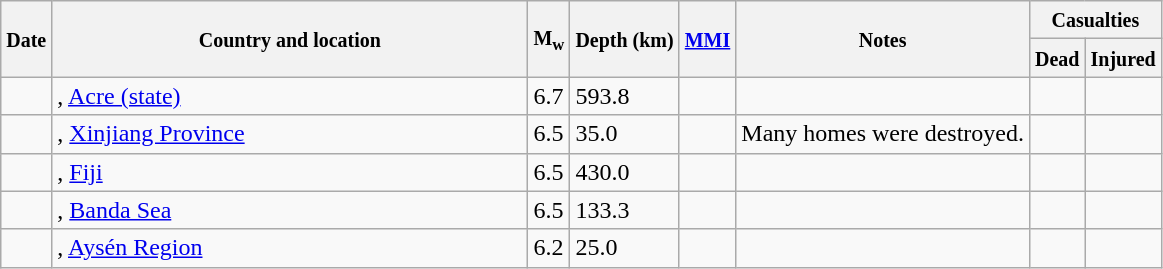<table class="wikitable sortable sort-under" style="border:1px black; margin-left:1em;">
<tr>
<th rowspan="2"><small>Date</small></th>
<th rowspan="2" style="width: 310px"><small>Country and location</small></th>
<th rowspan="2"><small>M<sub>w</sub></small></th>
<th rowspan="2"><small>Depth (km)</small></th>
<th rowspan="2"><small><a href='#'>MMI</a></small></th>
<th rowspan="2" class="unsortable"><small>Notes</small></th>
<th colspan="2"><small>Casualties</small></th>
</tr>
<tr>
<th><small>Dead</small></th>
<th><small>Injured</small></th>
</tr>
<tr>
<td></td>
<td>, <a href='#'>Acre (state)</a></td>
<td>6.7</td>
<td>593.8</td>
<td></td>
<td></td>
<td></td>
<td></td>
</tr>
<tr>
<td></td>
<td>, <a href='#'>Xinjiang Province</a></td>
<td>6.5</td>
<td>35.0</td>
<td></td>
<td>Many homes were destroyed.</td>
<td></td>
<td></td>
</tr>
<tr>
<td></td>
<td>, <a href='#'>Fiji</a></td>
<td>6.5</td>
<td>430.0</td>
<td></td>
<td></td>
<td></td>
<td></td>
</tr>
<tr>
<td></td>
<td>, <a href='#'>Banda Sea</a></td>
<td>6.5</td>
<td>133.3</td>
<td></td>
<td></td>
<td></td>
<td></td>
</tr>
<tr>
<td></td>
<td>, <a href='#'>Aysén Region</a></td>
<td>6.2</td>
<td>25.0</td>
<td></td>
<td></td>
<td></td>
<td></td>
</tr>
</table>
